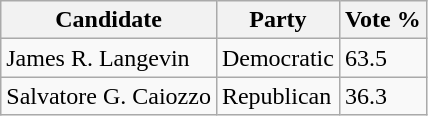<table class="wikitable">
<tr>
<th>Candidate</th>
<th>Party</th>
<th>Vote %</th>
</tr>
<tr>
<td>James R. Langevin</td>
<td>Democratic</td>
<td>63.5</td>
</tr>
<tr>
<td>Salvatore G. Caiozzo</td>
<td>Republican</td>
<td>36.3</td>
</tr>
</table>
